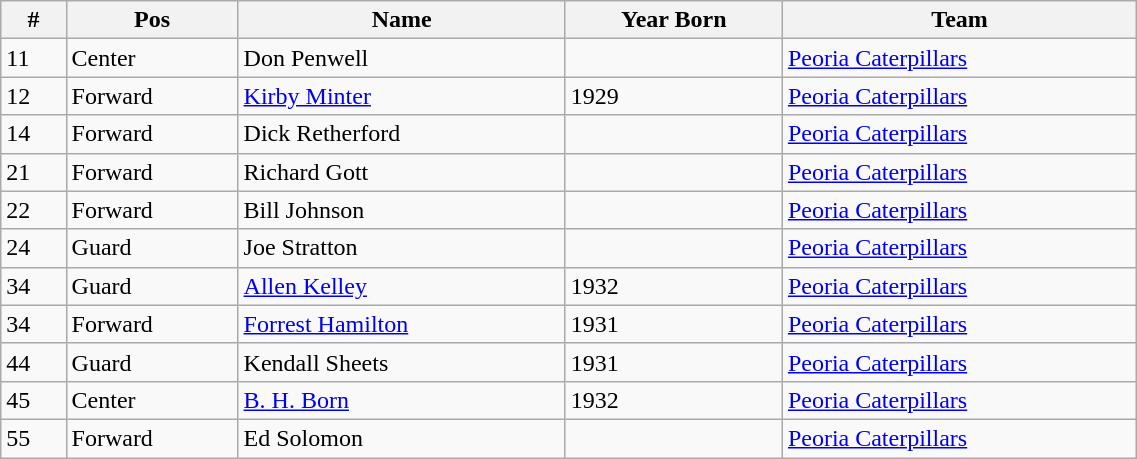<table class="wikitable" width=60%>
<tr>
<th>#</th>
<th>Pos</th>
<th>Name</th>
<th>Year Born</th>
<th>Team</th>
</tr>
<tr>
<td>11</td>
<td>Center</td>
<td>Don Penwell</td>
<td></td>
<td> <a href='#'>Peoria Caterpillars</a></td>
</tr>
<tr>
<td>12</td>
<td>Forward</td>
<td><a href='#'>Kirby Minter</a></td>
<td>1929</td>
<td> <a href='#'>Peoria Caterpillars</a></td>
</tr>
<tr>
<td>14</td>
<td>Forward</td>
<td>Dick Retherford</td>
<td></td>
<td> <a href='#'>Peoria Caterpillars</a></td>
</tr>
<tr>
<td>21</td>
<td>Forward</td>
<td>Richard Gott</td>
<td></td>
<td> <a href='#'>Peoria Caterpillars</a></td>
</tr>
<tr>
<td>22</td>
<td>Forward</td>
<td>Bill Johnson</td>
<td></td>
<td> <a href='#'>Peoria Caterpillars</a></td>
</tr>
<tr>
<td>24</td>
<td>Guard</td>
<td>Joe Stratton</td>
<td></td>
<td> <a href='#'>Peoria Caterpillars</a></td>
</tr>
<tr>
<td>34</td>
<td>Guard</td>
<td><a href='#'>Allen Kelley</a></td>
<td>1932</td>
<td> <a href='#'>Peoria Caterpillars</a></td>
</tr>
<tr>
<td>34</td>
<td>Forward</td>
<td><a href='#'>Forrest Hamilton</a></td>
<td>1931</td>
<td> <a href='#'>Peoria Caterpillars</a></td>
</tr>
<tr>
<td>44</td>
<td>Guard</td>
<td>Kendall Sheets</td>
<td>1931</td>
<td> <a href='#'>Peoria Caterpillars</a></td>
</tr>
<tr>
<td>45</td>
<td>Center</td>
<td><a href='#'>B. H. Born</a></td>
<td>1932</td>
<td> <a href='#'>Peoria Caterpillars</a></td>
</tr>
<tr>
<td>55</td>
<td>Forward</td>
<td>Ed Solomon</td>
<td></td>
<td> <a href='#'>Peoria Caterpillars</a></td>
</tr>
</table>
